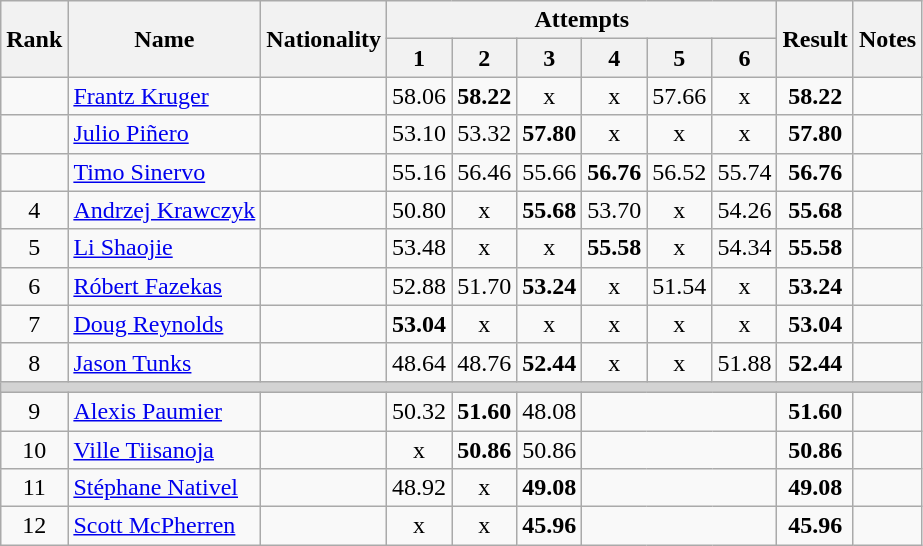<table class="wikitable sortable" style="text-align:center">
<tr>
<th rowspan=2>Rank</th>
<th rowspan=2>Name</th>
<th rowspan=2>Nationality</th>
<th colspan=6>Attempts</th>
<th rowspan=2>Result</th>
<th rowspan=2>Notes</th>
</tr>
<tr>
<th>1</th>
<th>2</th>
<th>3</th>
<th>4</th>
<th>5</th>
<th>6</th>
</tr>
<tr>
<td></td>
<td align=left><a href='#'>Frantz Kruger</a></td>
<td align=left></td>
<td>58.06</td>
<td><strong>58.22</strong></td>
<td>x</td>
<td>x</td>
<td>57.66</td>
<td>x</td>
<td><strong>58.22</strong></td>
<td></td>
</tr>
<tr>
<td></td>
<td align=left><a href='#'>Julio Piñero</a></td>
<td align=left></td>
<td>53.10</td>
<td>53.32</td>
<td><strong>57.80</strong></td>
<td>x</td>
<td>x</td>
<td>x</td>
<td><strong>57.80</strong></td>
<td></td>
</tr>
<tr>
<td></td>
<td align=left><a href='#'>Timo Sinervo</a></td>
<td align=left></td>
<td>55.16</td>
<td>56.46</td>
<td>55.66</td>
<td><strong>56.76</strong></td>
<td>56.52</td>
<td>55.74</td>
<td><strong>56.76</strong></td>
<td></td>
</tr>
<tr>
<td>4</td>
<td align=left><a href='#'>Andrzej Krawczyk</a></td>
<td align=left></td>
<td>50.80</td>
<td>x</td>
<td><strong>55.68</strong></td>
<td>53.70</td>
<td>x</td>
<td>54.26</td>
<td><strong>55.68</strong></td>
<td></td>
</tr>
<tr>
<td>5</td>
<td align=left><a href='#'>Li Shaojie</a></td>
<td align=left></td>
<td>53.48</td>
<td>x</td>
<td>x</td>
<td><strong>55.58</strong></td>
<td>x</td>
<td>54.34</td>
<td><strong>55.58</strong></td>
<td></td>
</tr>
<tr>
<td>6</td>
<td align=left><a href='#'>Róbert Fazekas</a></td>
<td align=left></td>
<td>52.88</td>
<td>51.70</td>
<td><strong>53.24</strong></td>
<td>x</td>
<td>51.54</td>
<td>x</td>
<td><strong>53.24</strong></td>
<td></td>
</tr>
<tr>
<td>7</td>
<td align=left><a href='#'>Doug Reynolds</a></td>
<td align=left></td>
<td><strong>53.04</strong></td>
<td>x</td>
<td>x</td>
<td>x</td>
<td>x</td>
<td>x</td>
<td><strong>53.04</strong></td>
<td></td>
</tr>
<tr>
<td>8</td>
<td align=left><a href='#'>Jason Tunks</a></td>
<td align=left></td>
<td>48.64</td>
<td>48.76</td>
<td><strong>52.44</strong></td>
<td>x</td>
<td>x</td>
<td>51.88</td>
<td><strong>52.44</strong></td>
<td></td>
</tr>
<tr>
<td colspan=11 bgcolor=lightgray></td>
</tr>
<tr>
<td>9</td>
<td align=left><a href='#'>Alexis Paumier</a></td>
<td align=left></td>
<td>50.32</td>
<td><strong>51.60</strong></td>
<td>48.08</td>
<td colspan=3></td>
<td><strong>51.60</strong></td>
<td></td>
</tr>
<tr>
<td>10</td>
<td align=left><a href='#'>Ville Tiisanoja</a></td>
<td align=left></td>
<td>x</td>
<td><strong>50.86</strong></td>
<td>50.86</td>
<td colspan=3></td>
<td><strong>50.86</strong></td>
<td></td>
</tr>
<tr>
<td>11</td>
<td align=left><a href='#'>Stéphane Nativel</a></td>
<td align=left></td>
<td>48.92</td>
<td>x</td>
<td><strong>49.08</strong></td>
<td colspan=3></td>
<td><strong>49.08</strong></td>
<td></td>
</tr>
<tr>
<td>12</td>
<td align=left><a href='#'>Scott McPherren</a></td>
<td align=left></td>
<td>x</td>
<td>x</td>
<td><strong>45.96</strong></td>
<td colspan=3></td>
<td><strong>45.96</strong></td>
<td></td>
</tr>
</table>
